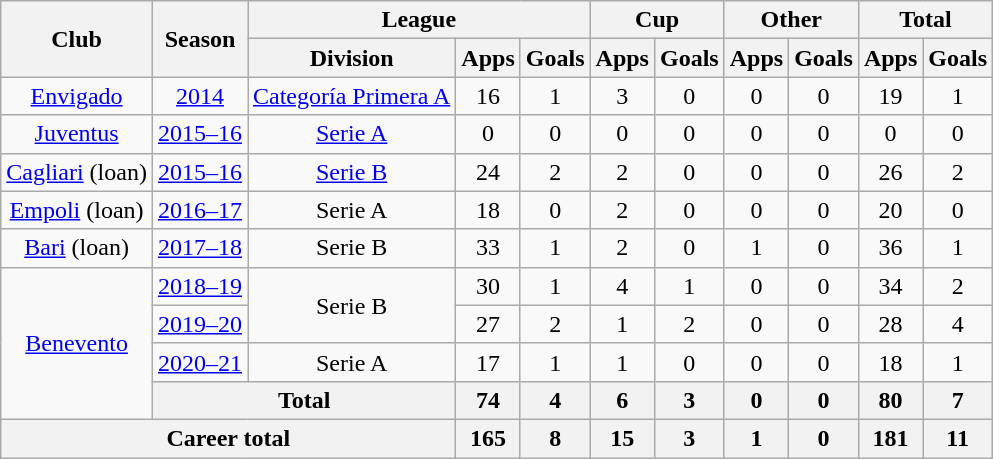<table class="wikitable" style="text-align: center">
<tr>
<th rowspan=2>Club</th>
<th rowspan=2>Season</th>
<th colspan=3>League</th>
<th colspan=2>Cup</th>
<th colspan=2>Other</th>
<th colspan=2>Total</th>
</tr>
<tr>
<th>Division</th>
<th>Apps</th>
<th>Goals</th>
<th>Apps</th>
<th>Goals</th>
<th>Apps</th>
<th>Goals</th>
<th>Apps</th>
<th>Goals</th>
</tr>
<tr>
<td><a href='#'>Envigado</a></td>
<td><a href='#'>2014</a></td>
<td><a href='#'>Categoría Primera A</a></td>
<td>16</td>
<td>1</td>
<td>3</td>
<td>0</td>
<td>0</td>
<td>0</td>
<td>19</td>
<td>1</td>
</tr>
<tr>
<td><a href='#'>Juventus</a></td>
<td><a href='#'>2015–16</a></td>
<td><a href='#'>Serie A</a></td>
<td>0</td>
<td>0</td>
<td>0</td>
<td>0</td>
<td>0</td>
<td>0</td>
<td>0</td>
<td>0</td>
</tr>
<tr>
<td><a href='#'>Cagliari</a> (loan)</td>
<td><a href='#'>2015–16</a></td>
<td><a href='#'>Serie B</a></td>
<td>24</td>
<td>2</td>
<td>2</td>
<td>0</td>
<td>0</td>
<td>0</td>
<td>26</td>
<td>2</td>
</tr>
<tr>
<td><a href='#'>Empoli</a> (loan)</td>
<td><a href='#'>2016–17</a></td>
<td>Serie A</td>
<td>18</td>
<td>0</td>
<td>2</td>
<td>0</td>
<td>0</td>
<td>0</td>
<td>20</td>
<td>0</td>
</tr>
<tr>
<td><a href='#'>Bari</a> (loan)</td>
<td><a href='#'>2017–18</a></td>
<td>Serie B</td>
<td>33</td>
<td>1</td>
<td>2</td>
<td>0</td>
<td>1</td>
<td>0</td>
<td>36</td>
<td>1</td>
</tr>
<tr>
<td rowspan="4"><a href='#'>Benevento</a></td>
<td><a href='#'>2018–19</a></td>
<td rowspan="2">Serie B</td>
<td>30</td>
<td>1</td>
<td>4</td>
<td>1</td>
<td>0</td>
<td>0</td>
<td>34</td>
<td>2</td>
</tr>
<tr>
<td><a href='#'>2019–20</a></td>
<td>27</td>
<td>2</td>
<td>1</td>
<td>2</td>
<td>0</td>
<td>0</td>
<td>28</td>
<td>4</td>
</tr>
<tr>
<td><a href='#'>2020–21</a></td>
<td>Serie A</td>
<td>17</td>
<td>1</td>
<td>1</td>
<td>0</td>
<td>0</td>
<td>0</td>
<td>18</td>
<td>1</td>
</tr>
<tr>
<th colspan="2">Total</th>
<th>74</th>
<th>4</th>
<th>6</th>
<th>3</th>
<th>0</th>
<th>0</th>
<th>80</th>
<th>7</th>
</tr>
<tr>
<th colspan="3">Career total</th>
<th>165</th>
<th>8</th>
<th>15</th>
<th>3</th>
<th>1</th>
<th>0</th>
<th>181</th>
<th>11</th>
</tr>
</table>
